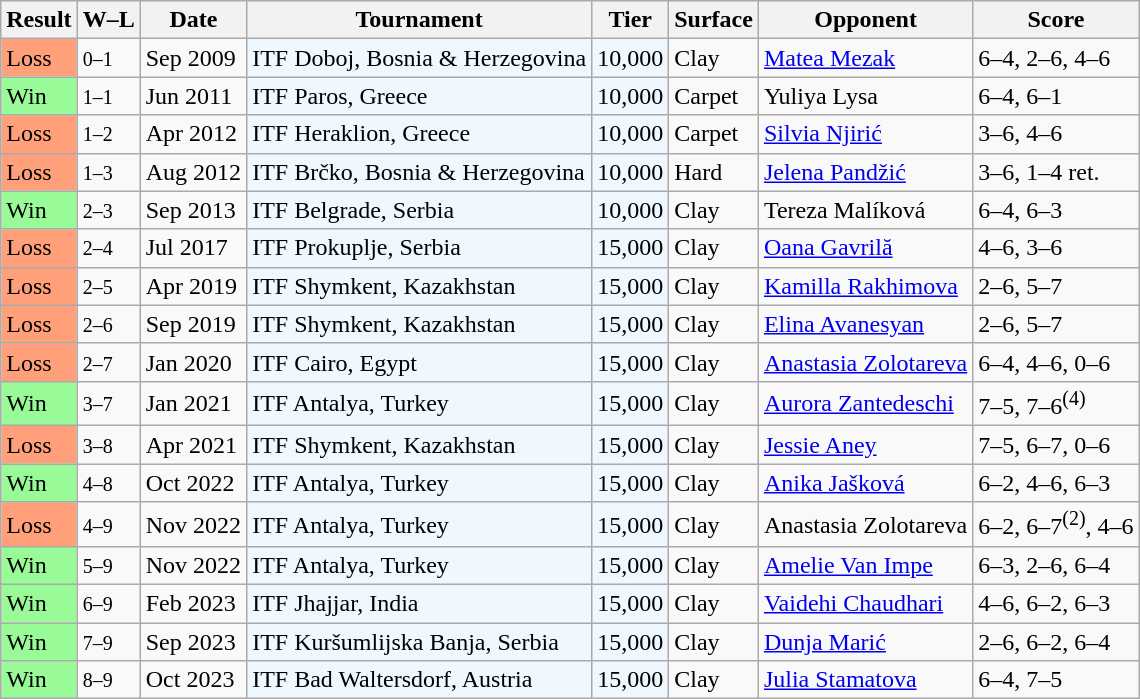<table class="sortable wikitable">
<tr>
<th>Result</th>
<th class="unsortable">W–L</th>
<th>Date</th>
<th>Tournament</th>
<th>Tier</th>
<th>Surface</th>
<th>Opponent</th>
<th class="unsortable">Score</th>
</tr>
<tr>
<td bgcolor="FFA07A">Loss</td>
<td><small>0–1</small></td>
<td>Sep 2009</td>
<td style="background:#f0f8ff;">ITF Doboj, Bosnia & Herzegovina</td>
<td style="background:#f0f8ff;">10,000</td>
<td>Clay</td>
<td> <a href='#'>Matea Mezak</a></td>
<td>6–4, 2–6, 4–6</td>
</tr>
<tr>
<td bgcolor="98FB98">Win</td>
<td><small>1–1</small></td>
<td>Jun 2011</td>
<td style="background:#f0f8ff;">ITF Paros, Greece</td>
<td style="background:#f0f8ff;">10,000</td>
<td>Carpet</td>
<td> Yuliya Lysa</td>
<td>6–4, 6–1</td>
</tr>
<tr>
<td bgcolor="FFA07A">Loss</td>
<td><small>1–2</small></td>
<td>Apr 2012</td>
<td style="background:#f0f8ff;">ITF Heraklion, Greece</td>
<td style="background:#f0f8ff;">10,000</td>
<td>Carpet</td>
<td> <a href='#'>Silvia Njirić</a></td>
<td>3–6, 4–6</td>
</tr>
<tr>
<td bgcolor="FFA07A">Loss</td>
<td><small>1–3</small></td>
<td>Aug 2012</td>
<td style="background:#f0f8ff;">ITF Brčko, Bosnia & Herzegovina</td>
<td style="background:#f0f8ff;">10,000</td>
<td>Hard</td>
<td> <a href='#'>Jelena Pandžić</a></td>
<td>3–6, 1–4 ret.</td>
</tr>
<tr>
<td bgcolor="98FB98">Win</td>
<td><small>2–3</small></td>
<td>Sep 2013</td>
<td style="background:#f0f8ff;">ITF Belgrade, Serbia</td>
<td style="background:#f0f8ff;">10,000</td>
<td>Clay</td>
<td> Tereza Malíková</td>
<td>6–4, 6–3</td>
</tr>
<tr>
<td bgcolor="FFA07A">Loss</td>
<td><small>2–4</small></td>
<td>Jul 2017</td>
<td style="background:#f0f8ff;">ITF Prokuplje, Serbia</td>
<td style="background:#f0f8ff;">15,000</td>
<td>Clay</td>
<td> <a href='#'>Oana Gavrilă</a></td>
<td>4–6, 3–6</td>
</tr>
<tr>
<td bgcolor="FFA07A">Loss</td>
<td><small>2–5</small></td>
<td>Apr 2019</td>
<td style="background:#f0f8ff;">ITF Shymkent, Kazakhstan</td>
<td style="background:#f0f8ff;">15,000</td>
<td>Clay</td>
<td> <a href='#'>Kamilla Rakhimova</a></td>
<td>2–6, 5–7</td>
</tr>
<tr>
<td bgcolor="FFA07A">Loss</td>
<td><small>2–6</small></td>
<td>Sep 2019</td>
<td style="background:#f0f8ff;">ITF Shymkent, Kazakhstan</td>
<td style="background:#f0f8ff;">15,000</td>
<td>Clay</td>
<td> <a href='#'>Elina Avanesyan</a></td>
<td>2–6, 5–7</td>
</tr>
<tr>
<td bgcolor="FFA07A">Loss</td>
<td><small>2–7</small></td>
<td>Jan 2020</td>
<td style="background:#f0f8ff;">ITF Cairo, Egypt</td>
<td style="background:#f0f8ff;">15,000</td>
<td>Clay</td>
<td> <a href='#'>Anastasia Zolotareva</a></td>
<td>6–4, 4–6, 0–6</td>
</tr>
<tr>
<td bgcolor="98FB98">Win</td>
<td><small>3–7</small></td>
<td>Jan 2021</td>
<td style="background:#f0f8ff;">ITF Antalya, Turkey</td>
<td style="background:#f0f8ff;">15,000</td>
<td>Clay</td>
<td> <a href='#'>Aurora Zantedeschi</a></td>
<td>7–5, 7–6<sup>(4)</sup></td>
</tr>
<tr>
<td bgcolor="FFA07A">Loss</td>
<td><small>3–8</small></td>
<td>Apr 2021</td>
<td style="background:#f0f8ff;">ITF Shymkent, Kazakhstan</td>
<td style="background:#f0f8ff;">15,000</td>
<td>Clay</td>
<td> <a href='#'>Jessie Aney</a></td>
<td>7–5, 6–7, 0–6</td>
</tr>
<tr>
<td bgcolor=98FB98>Win</td>
<td><small>4–8</small></td>
<td>Oct 2022</td>
<td style="background:#f0f8ff;">ITF Antalya, Turkey</td>
<td style="background:#f0f8ff;">15,000</td>
<td>Clay</td>
<td> <a href='#'>Anika Jašková</a></td>
<td>6–2, 4–6, 6–3</td>
</tr>
<tr>
<td bgcolor="FFA07A">Loss</td>
<td><small>4–9</small></td>
<td>Nov 2022</td>
<td style="background:#f0f8ff;">ITF Antalya, Turkey</td>
<td style="background:#f0f8ff;">15,000</td>
<td>Clay</td>
<td> Anastasia Zolotareva</td>
<td>6–2, 6–7<sup>(2)</sup>, 4–6</td>
</tr>
<tr>
<td bgcolor=98FB98>Win</td>
<td><small>5–9</small></td>
<td>Nov 2022</td>
<td style="background:#f0f8ff;">ITF Antalya, Turkey</td>
<td style="background:#f0f8ff;">15,000</td>
<td>Clay</td>
<td> <a href='#'>Amelie Van Impe</a></td>
<td>6–3, 2–6, 6–4</td>
</tr>
<tr>
<td bgcolor=98FB98>Win</td>
<td><small>6–9</small></td>
<td>Feb 2023</td>
<td style="background:#f0f8ff;">ITF Jhajjar, India</td>
<td style="background:#f0f8ff;">15,000</td>
<td>Clay</td>
<td> <a href='#'>Vaidehi Chaudhari</a></td>
<td>4–6, 6–2, 6–3</td>
</tr>
<tr>
<td bgcolor=98FB98>Win</td>
<td><small>7–9</small></td>
<td>Sep 2023</td>
<td style="background:#f0f8ff;">ITF Kuršumlijska Banja, Serbia</td>
<td style="background:#f0f8ff;">15,000</td>
<td>Clay</td>
<td> <a href='#'>Dunja Marić</a></td>
<td>2–6, 6–2, 6–4</td>
</tr>
<tr>
<td bgcolor=98FB98>Win</td>
<td><small>8–9</small></td>
<td>Oct 2023</td>
<td style="background:#f0f8ff;">ITF Bad Waltersdorf, Austria</td>
<td style="background:#f0f8ff;">15,000</td>
<td>Clay</td>
<td> <a href='#'>Julia Stamatova</a></td>
<td>6–4, 7–5</td>
</tr>
</table>
